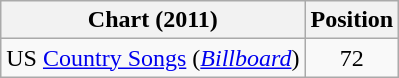<table class="wikitable sortable">
<tr>
<th scope="col">Chart (2011)</th>
<th scope="col">Position</th>
</tr>
<tr>
<td>US <a href='#'>Country Songs</a> (<em><a href='#'>Billboard</a></em>)</td>
<td align="center">72</td>
</tr>
</table>
